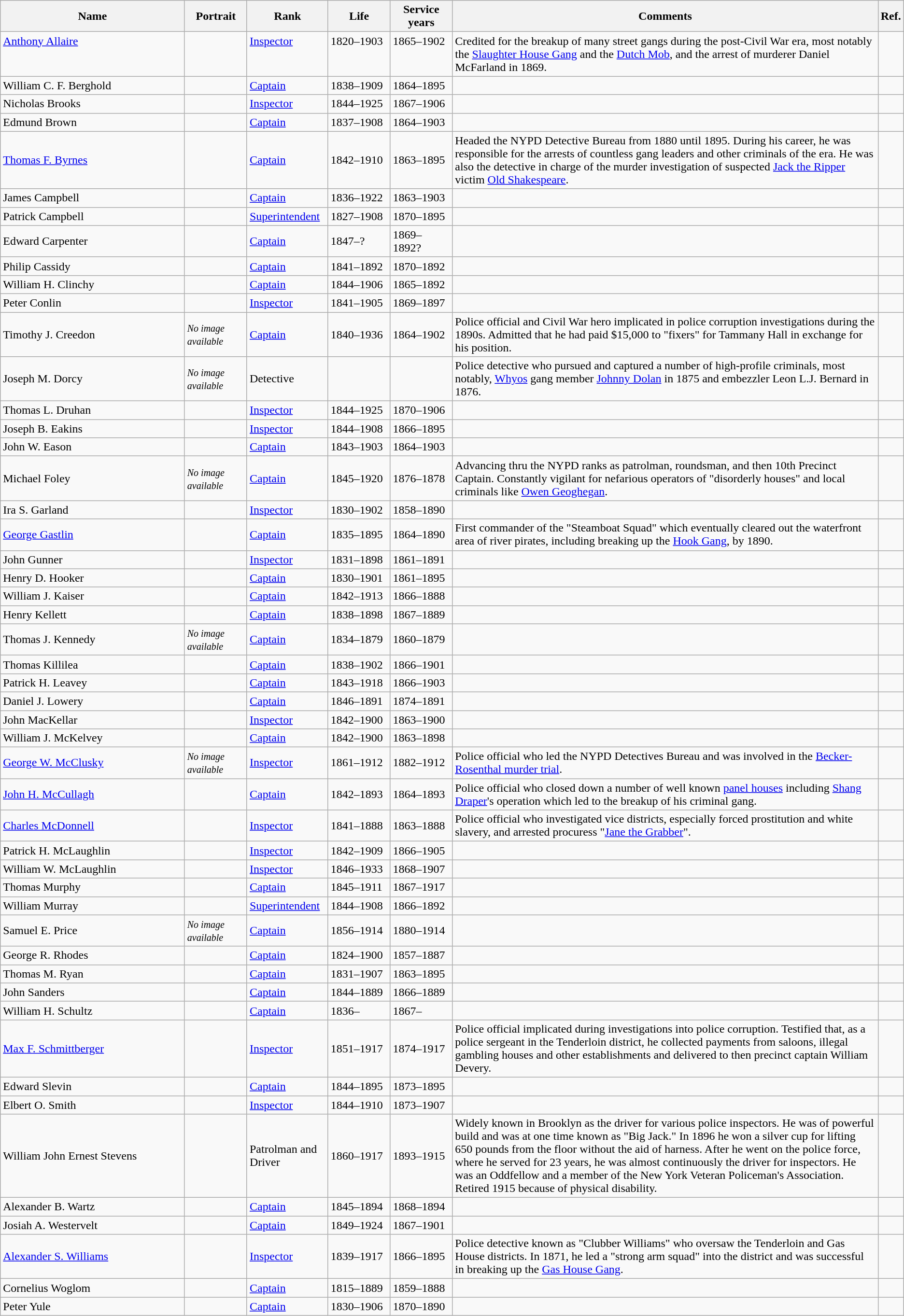<table class="sortable wikitable">
<tr>
<th width="21%">Name</th>
<th width="7%">Portrait</th>
<th width="9%">Rank</th>
<th width="7%">Life</th>
<th width="7%">Service years</th>
<th width="55%">Comments</th>
<th width="1%">Ref.</th>
</tr>
<tr valign="top">
<td><a href='#'>Anthony Allaire</a></td>
<td></td>
<td><a href='#'>Inspector</a></td>
<td>1820–1903</td>
<td>1865–1902</td>
<td>Credited for the breakup of many street gangs during the post-Civil War era, most notably the <a href='#'>Slaughter House Gang</a> and the <a href='#'>Dutch Mob</a>, and the arrest of murderer Daniel McFarland in 1869.</td>
<td></td>
</tr>
<tr>
<td>William C. F. Berghold</td>
<td></td>
<td><a href='#'>Captain</a></td>
<td>1838–1909</td>
<td>1864–1895</td>
<td></td>
<td></td>
</tr>
<tr>
<td>Nicholas Brooks</td>
<td></td>
<td><a href='#'>Inspector</a></td>
<td>1844–1925</td>
<td>1867–1906</td>
<td></td>
<td></td>
</tr>
<tr>
<td>Edmund Brown</td>
<td></td>
<td><a href='#'>Captain</a></td>
<td>1837–1908</td>
<td>1864–1903</td>
<td></td>
<td></td>
</tr>
<tr>
<td><a href='#'>Thomas F. Byrnes</a></td>
<td></td>
<td><a href='#'>Captain</a></td>
<td>1842–1910</td>
<td>1863–1895</td>
<td>Headed the NYPD Detective Bureau from 1880 until 1895. During his career, he was responsible for the arrests of countless gang leaders and other criminals of the era. He was also the detective in charge of the murder investigation of suspected <a href='#'>Jack the Ripper</a> victim <a href='#'>Old Shakespeare</a>.</td>
<td></td>
</tr>
<tr>
<td>James Campbell</td>
<td></td>
<td><a href='#'>Captain</a></td>
<td>1836–1922</td>
<td>1863–1903</td>
<td></td>
<td></td>
</tr>
<tr>
<td>Patrick Campbell</td>
<td></td>
<td><a href='#'>Superintendent</a></td>
<td>1827–1908</td>
<td>1870–1895</td>
<td></td>
<td></td>
</tr>
<tr>
<td>Edward Carpenter</td>
<td></td>
<td><a href='#'>Captain</a></td>
<td>1847–?</td>
<td>1869–1892?</td>
<td></td>
<td></td>
</tr>
<tr>
<td>Philip Cassidy</td>
<td></td>
<td><a href='#'>Captain</a></td>
<td>1841–1892</td>
<td>1870–1892</td>
<td></td>
<td></td>
</tr>
<tr>
<td>William H. Clinchy</td>
<td></td>
<td><a href='#'>Captain</a></td>
<td>1844–1906</td>
<td>1865–1892</td>
<td></td>
<td></td>
</tr>
<tr>
<td>Peter Conlin</td>
<td></td>
<td><a href='#'>Inspector</a></td>
<td>1841–1905</td>
<td>1869–1897</td>
<td></td>
<td></td>
</tr>
<tr>
<td>Timothy J. Creedon </td>
<td><small><em>No image <br>available</em></small></td>
<td><a href='#'>Captain</a></td>
<td>1840–1936</td>
<td>1864–1902</td>
<td>Police official and Civil War hero implicated in police corruption investigations during the 1890s. Admitted that he had paid $15,000 to "fixers" for Tammany Hall in exchange for his position.</td>
<td></td>
</tr>
<tr>
<td>Joseph M. Dorcy</td>
<td><small><em>No image <br>available</em></small></td>
<td>Detective</td>
<td></td>
<td></td>
<td>Police detective who pursued and captured a number of high-profile criminals, most notably, <a href='#'>Whyos</a> gang member <a href='#'>Johnny Dolan</a> in 1875 and embezzler Leon L.J. Bernard in 1876.</td>
<td></td>
</tr>
<tr>
<td>Thomas L. Druhan</td>
<td></td>
<td><a href='#'>Inspector</a></td>
<td>1844–1925</td>
<td>1870–1906</td>
<td></td>
<td></td>
</tr>
<tr>
<td>Joseph B. Eakins</td>
<td></td>
<td><a href='#'>Inspector</a></td>
<td>1844–1908</td>
<td>1866–1895</td>
<td></td>
<td></td>
</tr>
<tr>
<td>John W. Eason</td>
<td></td>
<td><a href='#'>Captain</a></td>
<td>1843–1903</td>
<td>1864–1903</td>
<td></td>
<td></td>
</tr>
<tr>
<td>Michael Foley</td>
<td><small><em>No image <br>available</em></small></td>
<td><a href='#'>Captain</a></td>
<td>1845–1920</td>
<td>1876–1878</td>
<td>Advancing thru the NYPD ranks as patrolman, roundsman, and then 10th Precinct Captain. Constantly vigilant for nefarious operators of "disorderly houses" and local criminals like <a href='#'>Owen Geoghegan</a>.</td>
<td></td>
</tr>
<tr>
<td>Ira S. Garland</td>
<td></td>
<td><a href='#'>Inspector</a></td>
<td>1830–1902</td>
<td>1858–1890</td>
<td></td>
<td></td>
</tr>
<tr>
<td><a href='#'>George Gastlin</a></td>
<td></td>
<td><a href='#'>Captain</a></td>
<td>1835–1895</td>
<td>1864–1890</td>
<td>First commander of the "Steamboat Squad" which eventually cleared out the waterfront area of river pirates, including breaking up the <a href='#'>Hook Gang</a>, by 1890.</td>
<td></td>
</tr>
<tr>
<td>John Gunner</td>
<td></td>
<td><a href='#'>Inspector</a></td>
<td>1831–1898</td>
<td>1861–1891</td>
<td></td>
<td></td>
</tr>
<tr>
<td>Henry D. Hooker</td>
<td></td>
<td><a href='#'>Captain</a></td>
<td>1830–1901</td>
<td>1861–1895</td>
<td></td>
<td></td>
</tr>
<tr>
<td>William J. Kaiser</td>
<td></td>
<td><a href='#'>Captain</a></td>
<td>1842–1913</td>
<td>1866–1888</td>
<td></td>
<td></td>
</tr>
<tr>
<td>Henry Kellett</td>
<td></td>
<td><a href='#'>Captain</a></td>
<td>1838–1898</td>
<td>1867–1889</td>
<td></td>
<td></td>
</tr>
<tr>
<td>Thomas J. Kennedy</td>
<td><small><em>No image <br>available</em></small></td>
<td><a href='#'>Captain</a></td>
<td>1834–1879</td>
<td>1860–1879</td>
<td></td>
<td></td>
</tr>
<tr>
<td>Thomas Killilea</td>
<td></td>
<td><a href='#'>Captain</a></td>
<td>1838–1902</td>
<td>1866–1901</td>
<td></td>
<td></td>
</tr>
<tr>
<td>Patrick H. Leavey</td>
<td></td>
<td><a href='#'>Captain</a></td>
<td>1843–1918</td>
<td>1866–1903</td>
<td></td>
<td></td>
</tr>
<tr>
<td>Daniel J. Lowery</td>
<td></td>
<td><a href='#'>Captain</a></td>
<td>1846–1891</td>
<td>1874–1891</td>
<td></td>
<td></td>
</tr>
<tr>
<td>John MacKellar</td>
<td></td>
<td><a href='#'>Inspector</a></td>
<td>1842–1900</td>
<td>1863–1900</td>
<td></td>
<td></td>
</tr>
<tr>
<td>William J. McKelvey</td>
<td></td>
<td><a href='#'>Captain</a></td>
<td>1842–1900</td>
<td>1863–1898</td>
<td></td>
<td></td>
</tr>
<tr>
<td><a href='#'>George W. McClusky</a></td>
<td><small><em>No image <br>available</em></small></td>
<td><a href='#'>Inspector</a></td>
<td>1861–1912</td>
<td>1882–1912</td>
<td>Police official who led the NYPD Detectives Bureau and was involved in the <a href='#'>Becker-Rosenthal murder trial</a>.</td>
<td></td>
</tr>
<tr>
<td><a href='#'>John H. McCullagh</a></td>
<td></td>
<td><a href='#'>Captain</a></td>
<td>1842–1893</td>
<td>1864–1893</td>
<td>Police official who closed down a number of well known <a href='#'>panel houses</a> including <a href='#'>Shang Draper</a>'s operation which led to the breakup of his criminal gang.</td>
<td></td>
</tr>
<tr>
<td><a href='#'>Charles McDonnell</a></td>
<td></td>
<td><a href='#'>Inspector</a></td>
<td>1841–1888</td>
<td>1863–1888</td>
<td>Police official who investigated vice districts, especially forced prostitution and white slavery, and arrested procuress "<a href='#'>Jane the Grabber</a>".</td>
<td></td>
</tr>
<tr>
<td>Patrick H. McLaughlin</td>
<td></td>
<td><a href='#'>Inspector</a></td>
<td>1842–1909</td>
<td>1866–1905</td>
<td></td>
<td></td>
</tr>
<tr>
<td>William W. McLaughlin</td>
<td></td>
<td><a href='#'>Inspector</a></td>
<td>1846–1933</td>
<td>1868–1907</td>
<td></td>
<td></td>
</tr>
<tr>
<td>Thomas Murphy</td>
<td></td>
<td><a href='#'>Captain</a></td>
<td>1845–1911</td>
<td>1867–1917</td>
<td></td>
<td></td>
</tr>
<tr>
<td>William Murray</td>
<td></td>
<td><a href='#'>Superintendent</a></td>
<td>1844–1908</td>
<td>1866–1892</td>
<td></td>
<td></td>
</tr>
<tr>
<td>Samuel E. Price</td>
<td><small><em>No image <br>available</em></small></td>
<td><a href='#'>Captain</a></td>
<td>1856–1914</td>
<td>1880–1914</td>
<td></td>
<td></td>
</tr>
<tr>
<td>George R. Rhodes</td>
<td></td>
<td><a href='#'>Captain</a></td>
<td>1824–1900</td>
<td>1857–1887</td>
<td></td>
<td></td>
</tr>
<tr>
<td>Thomas M. Ryan</td>
<td></td>
<td><a href='#'>Captain</a></td>
<td>1831–1907</td>
<td>1863–1895</td>
<td></td>
<td></td>
</tr>
<tr>
<td>John Sanders</td>
<td></td>
<td><a href='#'>Captain</a></td>
<td>1844–1889</td>
<td>1866–1889</td>
<td></td>
<td></td>
</tr>
<tr>
<td>William H. Schultz</td>
<td></td>
<td><a href='#'>Captain</a></td>
<td>1836–</td>
<td>1867–</td>
<td></td>
<td></td>
</tr>
<tr>
<td><a href='#'>Max F. Schmittberger</a></td>
<td></td>
<td><a href='#'>Inspector</a></td>
<td>1851–1917</td>
<td>1874–1917</td>
<td>Police official implicated during investigations into police corruption. Testified that, as a police sergeant in the Tenderloin district, he collected payments from saloons, illegal gambling houses and other establishments and delivered to then precinct captain William Devery.</td>
<td></td>
</tr>
<tr>
<td>Edward Slevin</td>
<td></td>
<td><a href='#'>Captain</a></td>
<td>1844–1895</td>
<td>1873–1895</td>
<td></td>
<td></td>
</tr>
<tr>
<td>Elbert O. Smith</td>
<td></td>
<td><a href='#'>Inspector</a></td>
<td>1844–1910</td>
<td>1873–1907</td>
<td></td>
<td></td>
</tr>
<tr>
<td>William John Ernest Stevens</td>
<td></td>
<td>Patrolman and Driver</td>
<td>1860–1917</td>
<td>1893–1915</td>
<td>Widely known in Brooklyn as the driver for various police inspectors. He was of powerful build and was at one time known as "Big Jack." In 1896 he won a silver cup for lifting 650 pounds from the floor without the aid of harness. After he went on the police force, where he served for 23 years, he was almost continuously the driver for inspectors. He was an Oddfellow and a member of the New York Veteran Policeman's Association. Retired 1915 because of physical disability.</td>
<td><br></td>
</tr>
<tr>
<td>Alexander B. Wartz</td>
<td></td>
<td><a href='#'>Captain</a></td>
<td>1845–1894</td>
<td>1868–1894</td>
<td></td>
<td></td>
</tr>
<tr>
<td>Josiah A. Westervelt</td>
<td></td>
<td><a href='#'>Captain</a></td>
<td>1849–1924</td>
<td>1867–1901</td>
<td></td>
<td></td>
</tr>
<tr>
<td><a href='#'>Alexander S. Williams</a></td>
<td></td>
<td><a href='#'>Inspector</a></td>
<td>1839–1917</td>
<td>1866–1895</td>
<td>Police detective known as "Clubber Williams" who oversaw the Tenderloin and Gas House districts. In 1871, he led a "strong arm squad" into the district and was successful in breaking up the <a href='#'>Gas House Gang</a>.</td>
<td></td>
</tr>
<tr>
<td>Cornelius Woglom</td>
<td></td>
<td><a href='#'>Captain</a></td>
<td>1815–1889</td>
<td>1859–1888</td>
<td></td>
<td></td>
</tr>
<tr>
<td>Peter Yule</td>
<td></td>
<td><a href='#'>Captain</a></td>
<td>1830–1906</td>
<td>1870–1890</td>
<td></td>
<td></td>
</tr>
</table>
